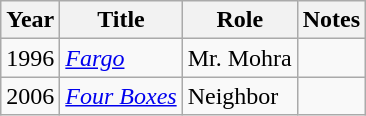<table class="wikitable">
<tr>
<th>Year</th>
<th>Title</th>
<th>Role</th>
<th>Notes</th>
</tr>
<tr>
<td>1996</td>
<td><em><a href='#'>Fargo</a></em></td>
<td>Mr. Mohra</td>
<td></td>
</tr>
<tr>
<td>2006</td>
<td><em><a href='#'>Four Boxes</a></em></td>
<td>Neighbor</td>
<td></td>
</tr>
</table>
